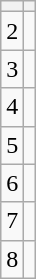<table class="wikitable">
<tr>
<th></th>
<th></th>
</tr>
<tr>
<td>2</td>
<td></td>
</tr>
<tr>
<td>3</td>
<td></td>
</tr>
<tr>
<td>4</td>
<td></td>
</tr>
<tr>
<td>5</td>
<td></td>
</tr>
<tr>
<td>6</td>
<td></td>
</tr>
<tr>
<td>7</td>
<td></td>
</tr>
<tr>
<td>8</td>
<td></td>
</tr>
</table>
